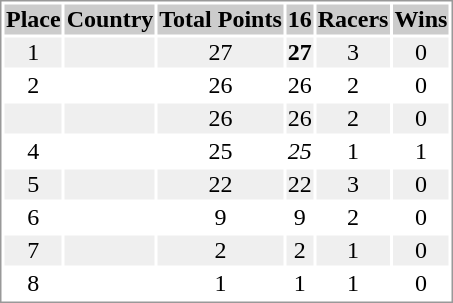<table border="0" style="border: 1px solid #999; background-color:#FFFFFF; text-align:center">
<tr align="center" bgcolor="#CCCCCC">
<th>Place</th>
<th>Country</th>
<th>Total Points</th>
<th>16</th>
<th>Racers</th>
<th>Wins</th>
</tr>
<tr bgcolor="#EFEFEF">
<td>1</td>
<td align="left"></td>
<td>27</td>
<td><strong>27</strong></td>
<td>3</td>
<td>0</td>
</tr>
<tr>
<td>2</td>
<td align="left"></td>
<td>26</td>
<td>26</td>
<td>2</td>
<td>0</td>
</tr>
<tr bgcolor="#EFEFEF">
<td></td>
<td align="left"></td>
<td>26</td>
<td>26</td>
<td>2</td>
<td>0</td>
</tr>
<tr>
<td>4</td>
<td align="left"></td>
<td>25</td>
<td><em>25</em></td>
<td>1</td>
<td>1</td>
</tr>
<tr bgcolor="#EFEFEF">
<td>5</td>
<td align="left"></td>
<td>22</td>
<td>22</td>
<td>3</td>
<td>0</td>
</tr>
<tr>
<td>6</td>
<td align="left"></td>
<td>9</td>
<td>9</td>
<td>2</td>
<td>0</td>
</tr>
<tr bgcolor="#EFEFEF">
<td>7</td>
<td align="left"></td>
<td>2</td>
<td>2</td>
<td>1</td>
<td>0</td>
</tr>
<tr>
<td>8</td>
<td align="left"></td>
<td>1</td>
<td>1</td>
<td>1</td>
<td>0</td>
</tr>
</table>
